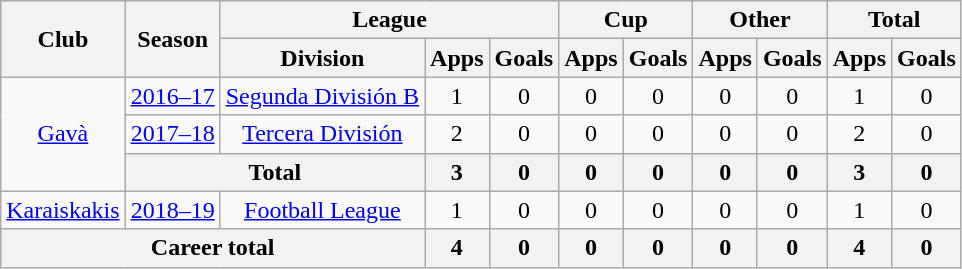<table class="wikitable" style="text-align: center">
<tr>
<th rowspan="2">Club</th>
<th rowspan="2">Season</th>
<th colspan="3">League</th>
<th colspan="2">Cup</th>
<th colspan="2">Other</th>
<th colspan="2">Total</th>
</tr>
<tr>
<th>Division</th>
<th>Apps</th>
<th>Goals</th>
<th>Apps</th>
<th>Goals</th>
<th>Apps</th>
<th>Goals</th>
<th>Apps</th>
<th>Goals</th>
</tr>
<tr>
<td rowspan="3"><a href='#'>Gavà</a></td>
<td><a href='#'>2016–17</a></td>
<td><a href='#'>Segunda División B</a></td>
<td>1</td>
<td>0</td>
<td>0</td>
<td>0</td>
<td>0</td>
<td>0</td>
<td>1</td>
<td>0</td>
</tr>
<tr>
<td><a href='#'>2017–18</a></td>
<td><a href='#'>Tercera División</a></td>
<td>2</td>
<td>0</td>
<td>0</td>
<td>0</td>
<td>0</td>
<td>0</td>
<td>2</td>
<td>0</td>
</tr>
<tr>
<th colspan="2"><strong>Total</strong></th>
<th>3</th>
<th>0</th>
<th>0</th>
<th>0</th>
<th>0</th>
<th>0</th>
<th>3</th>
<th>0</th>
</tr>
<tr>
<td><a href='#'>Karaiskakis</a></td>
<td><a href='#'>2018–19</a></td>
<td><a href='#'>Football League</a></td>
<td>1</td>
<td>0</td>
<td>0</td>
<td>0</td>
<td>0</td>
<td>0</td>
<td>1</td>
<td>0</td>
</tr>
<tr>
<th colspan="3"><strong>Career total</strong></th>
<th>4</th>
<th>0</th>
<th>0</th>
<th>0</th>
<th>0</th>
<th>0</th>
<th>4</th>
<th>0</th>
</tr>
</table>
